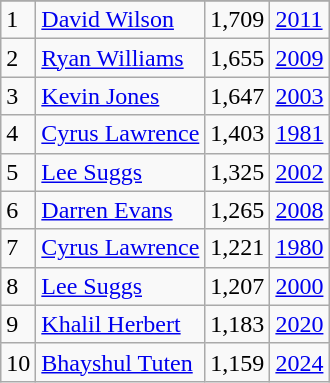<table class="wikitable">
<tr>
</tr>
<tr>
<td>1</td>
<td><a href='#'>David Wilson</a></td>
<td>1,709</td>
<td><a href='#'>2011</a></td>
</tr>
<tr>
<td>2</td>
<td><a href='#'>Ryan Williams</a></td>
<td>1,655</td>
<td><a href='#'>2009</a></td>
</tr>
<tr>
<td>3</td>
<td><a href='#'>Kevin Jones</a></td>
<td>1,647</td>
<td><a href='#'>2003</a></td>
</tr>
<tr>
<td>4</td>
<td><a href='#'>Cyrus Lawrence</a></td>
<td>1,403</td>
<td><a href='#'>1981</a></td>
</tr>
<tr>
<td>5</td>
<td><a href='#'>Lee Suggs</a></td>
<td>1,325</td>
<td><a href='#'>2002</a></td>
</tr>
<tr>
<td>6</td>
<td><a href='#'>Darren Evans</a></td>
<td>1,265</td>
<td><a href='#'>2008</a></td>
</tr>
<tr>
<td>7</td>
<td><a href='#'>Cyrus Lawrence</a></td>
<td>1,221</td>
<td><a href='#'>1980</a></td>
</tr>
<tr>
<td>8</td>
<td><a href='#'>Lee Suggs</a></td>
<td>1,207</td>
<td><a href='#'>2000</a></td>
</tr>
<tr>
<td>9</td>
<td><a href='#'>Khalil Herbert</a></td>
<td>1,183</td>
<td><a href='#'>2020</a></td>
</tr>
<tr>
<td>10</td>
<td><a href='#'>Bhayshul Tuten</a></td>
<td>1,159</td>
<td><a href='#'>2024</a></td>
</tr>
</table>
